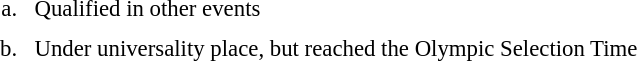<table style="font-size: 95%; margin-left:13px; line-height:150%">
<tr>
<td align="right" valign="top">a.  </td>
<td> Qualified in other events</td>
</tr>
<tr>
<td align="right" valign="top">b.  </td>
<td> Under universality place, but reached the Olympic Selection Time</td>
</tr>
</table>
